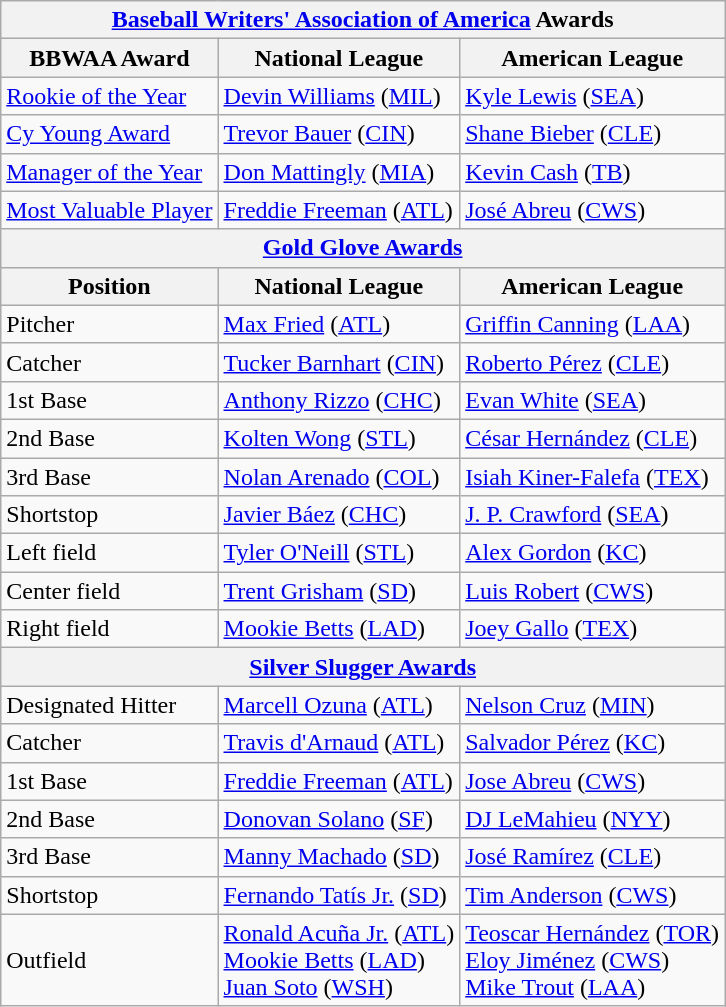<table class="wikitable">
<tr>
<th colspan="9"><a href='#'>Baseball Writers' Association of America</a> Awards</th>
</tr>
<tr>
<th>BBWAA Award</th>
<th>National League</th>
<th>American League</th>
</tr>
<tr>
<td><a href='#'>Rookie of the Year</a></td>
<td><a href='#'>Devin Williams</a> (<a href='#'>MIL</a>)</td>
<td><a href='#'>Kyle Lewis</a> (<a href='#'>SEA</a>)</td>
</tr>
<tr>
<td><a href='#'>Cy Young Award</a></td>
<td><a href='#'>Trevor Bauer</a> (<a href='#'>CIN</a>)</td>
<td><a href='#'>Shane Bieber</a> (<a href='#'>CLE</a>)</td>
</tr>
<tr>
<td><a href='#'>Manager of the Year</a></td>
<td><a href='#'>Don Mattingly</a> (<a href='#'>MIA</a>)</td>
<td><a href='#'>Kevin Cash</a> (<a href='#'>TB</a>)</td>
</tr>
<tr>
<td><a href='#'>Most Valuable Player</a></td>
<td><a href='#'>Freddie Freeman</a> (<a href='#'>ATL</a>)</td>
<td><a href='#'>José Abreu</a> (<a href='#'>CWS</a>)</td>
</tr>
<tr>
<th colspan="9"><a href='#'>Gold Glove Awards</a></th>
</tr>
<tr>
<th>Position</th>
<th>National League</th>
<th>American League</th>
</tr>
<tr>
<td>Pitcher</td>
<td><a href='#'>Max Fried</a> (<a href='#'>ATL</a>)</td>
<td><a href='#'>Griffin Canning</a> (<a href='#'>LAA</a>)</td>
</tr>
<tr>
<td>Catcher</td>
<td><a href='#'>Tucker Barnhart</a> (<a href='#'>CIN</a>)</td>
<td><a href='#'>Roberto Pérez</a> (<a href='#'>CLE</a>)</td>
</tr>
<tr>
<td>1st Base</td>
<td><a href='#'>Anthony Rizzo</a> (<a href='#'>CHC</a>)</td>
<td><a href='#'>Evan White</a> (<a href='#'>SEA</a>)</td>
</tr>
<tr>
<td>2nd Base</td>
<td><a href='#'>Kolten Wong</a> (<a href='#'>STL</a>)</td>
<td><a href='#'>César Hernández</a> (<a href='#'>CLE</a>)</td>
</tr>
<tr>
<td>3rd Base</td>
<td><a href='#'>Nolan Arenado</a> (<a href='#'>COL</a>)</td>
<td><a href='#'>Isiah Kiner-Falefa</a> (<a href='#'>TEX</a>)</td>
</tr>
<tr>
<td>Shortstop</td>
<td><a href='#'>Javier Báez</a> (<a href='#'>CHC</a>)</td>
<td><a href='#'>J. P. Crawford</a> (<a href='#'>SEA</a>)</td>
</tr>
<tr>
<td>Left field</td>
<td><a href='#'>Tyler O'Neill</a> (<a href='#'>STL</a>)</td>
<td><a href='#'>Alex Gordon</a> (<a href='#'>KC</a>)</td>
</tr>
<tr>
<td>Center field</td>
<td><a href='#'>Trent Grisham</a> (<a href='#'>SD</a>)</td>
<td><a href='#'>Luis Robert</a> (<a href='#'>CWS</a>)</td>
</tr>
<tr>
<td>Right field</td>
<td><a href='#'>Mookie Betts</a> (<a href='#'>LAD</a>)</td>
<td><a href='#'>Joey Gallo</a> (<a href='#'>TEX</a>)</td>
</tr>
<tr>
<th colspan="9"><a href='#'>Silver Slugger Awards</a></th>
</tr>
<tr>
<td>Designated Hitter</td>
<td><a href='#'>Marcell Ozuna</a> (<a href='#'>ATL</a>)</td>
<td><a href='#'>Nelson Cruz</a> (<a href='#'>MIN</a>)</td>
</tr>
<tr>
<td>Catcher</td>
<td><a href='#'>Travis d'Arnaud</a> (<a href='#'>ATL</a>)</td>
<td><a href='#'>Salvador Pérez</a> (<a href='#'>KC</a>)</td>
</tr>
<tr>
<td>1st Base</td>
<td><a href='#'>Freddie Freeman</a> (<a href='#'>ATL</a>)</td>
<td><a href='#'>Jose Abreu</a> (<a href='#'>CWS</a>)</td>
</tr>
<tr>
<td>2nd Base</td>
<td><a href='#'>Donovan Solano</a> (<a href='#'>SF</a>)</td>
<td><a href='#'>DJ LeMahieu</a> (<a href='#'>NYY</a>)</td>
</tr>
<tr>
<td>3rd Base</td>
<td><a href='#'>Manny Machado</a> (<a href='#'>SD</a>)</td>
<td><a href='#'>José Ramírez</a> (<a href='#'>CLE</a>)</td>
</tr>
<tr>
<td>Shortstop</td>
<td><a href='#'>Fernando Tatís Jr.</a> (<a href='#'>SD</a>)</td>
<td><a href='#'>Tim Anderson</a> (<a href='#'>CWS</a>)</td>
</tr>
<tr>
<td>Outfield</td>
<td><a href='#'>Ronald Acuña Jr.</a> (<a href='#'>ATL</a>)<br><a href='#'>Mookie Betts</a> (<a href='#'>LAD</a>)<br><a href='#'>Juan Soto</a> (<a href='#'>WSH</a>)</td>
<td><a href='#'>Teoscar Hernández</a> (<a href='#'>TOR</a>)<br><a href='#'>Eloy Jiménez</a> (<a href='#'>CWS</a>)<br><a href='#'>Mike Trout</a> (<a href='#'>LAA</a>)</td>
</tr>
</table>
